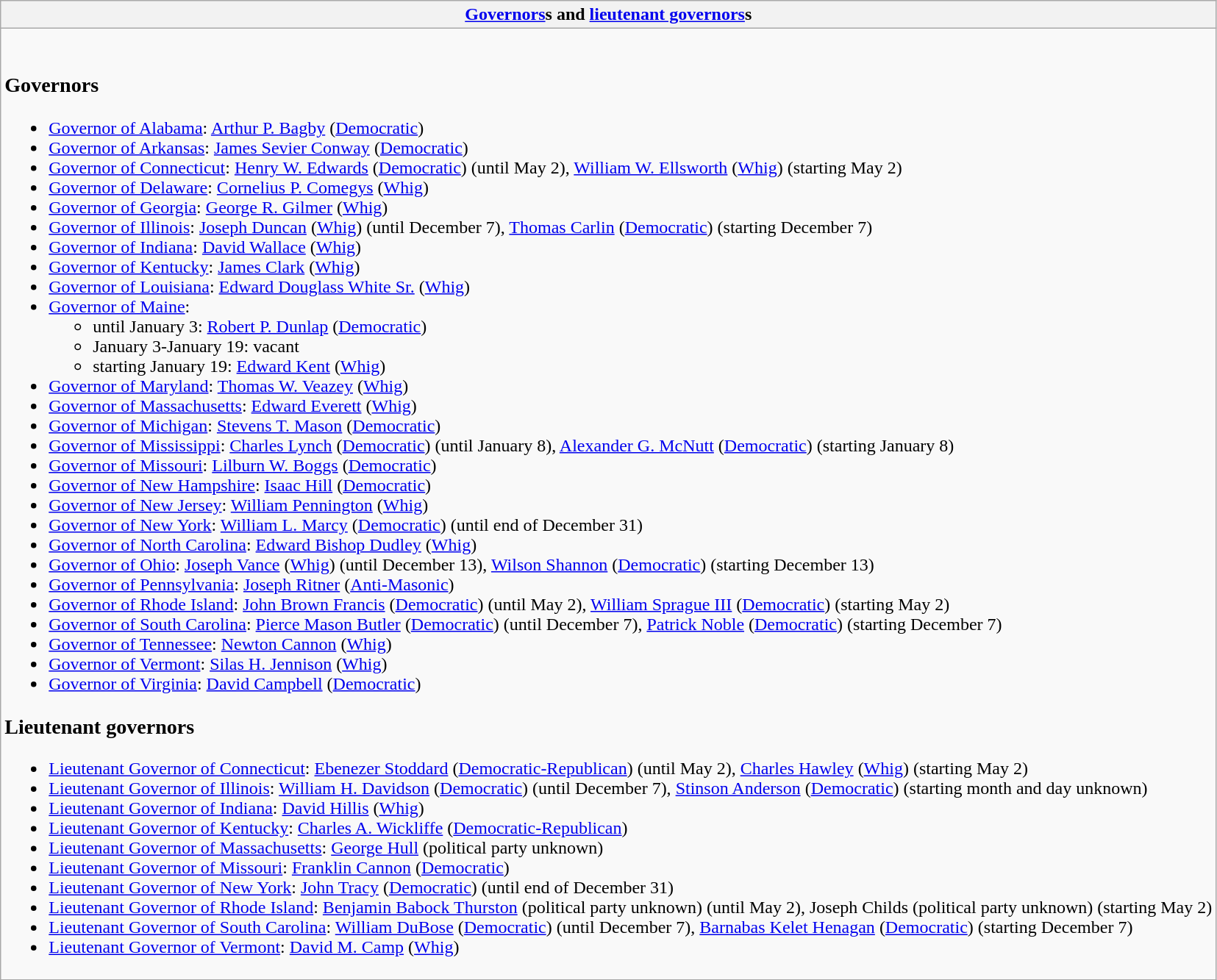<table class="wikitable collapsible collapsed">
<tr>
<th><a href='#'>Governors</a>s and <a href='#'>lieutenant governors</a>s</th>
</tr>
<tr>
<td><br><h3>Governors</h3><ul><li><a href='#'>Governor of Alabama</a>: <a href='#'>Arthur P. Bagby</a> (<a href='#'>Democratic</a>)</li><li><a href='#'>Governor of Arkansas</a>: <a href='#'>James Sevier Conway</a> (<a href='#'>Democratic</a>)</li><li><a href='#'>Governor of Connecticut</a>: <a href='#'>Henry W. Edwards</a> (<a href='#'>Democratic</a>) (until May 2), <a href='#'>William W. Ellsworth</a> (<a href='#'>Whig</a>) (starting May 2)</li><li><a href='#'>Governor of Delaware</a>: <a href='#'>Cornelius P. Comegys</a> (<a href='#'>Whig</a>)</li><li><a href='#'>Governor of Georgia</a>: <a href='#'>George R. Gilmer</a> (<a href='#'>Whig</a>)</li><li><a href='#'>Governor of Illinois</a>: <a href='#'>Joseph Duncan</a> (<a href='#'>Whig</a>) (until December 7), <a href='#'>Thomas Carlin</a> (<a href='#'>Democratic</a>) (starting December 7)</li><li><a href='#'>Governor of Indiana</a>: <a href='#'>David Wallace</a> (<a href='#'>Whig</a>)</li><li><a href='#'>Governor of Kentucky</a>: <a href='#'>James Clark</a> (<a href='#'>Whig</a>)</li><li><a href='#'>Governor of Louisiana</a>: <a href='#'>Edward Douglass White Sr.</a> (<a href='#'>Whig</a>)</li><li><a href='#'>Governor of Maine</a>:<ul><li>until January 3: <a href='#'>Robert P. Dunlap</a> (<a href='#'>Democratic</a>)</li><li>January 3-January 19: vacant</li><li>starting January 19: <a href='#'>Edward Kent</a> (<a href='#'>Whig</a>)</li></ul></li><li><a href='#'>Governor of Maryland</a>: <a href='#'>Thomas W. Veazey</a> (<a href='#'>Whig</a>)</li><li><a href='#'>Governor of Massachusetts</a>: <a href='#'>Edward Everett</a> (<a href='#'>Whig</a>)</li><li><a href='#'>Governor of Michigan</a>: <a href='#'>Stevens T. Mason</a> (<a href='#'>Democratic</a>)</li><li><a href='#'>Governor of Mississippi</a>: <a href='#'>Charles Lynch</a> (<a href='#'>Democratic</a>) (until January 8), <a href='#'>Alexander G. McNutt</a> (<a href='#'>Democratic</a>) (starting January 8)</li><li><a href='#'>Governor of Missouri</a>: <a href='#'>Lilburn W. Boggs</a> (<a href='#'>Democratic</a>)</li><li><a href='#'>Governor of New Hampshire</a>: <a href='#'>Isaac Hill</a> (<a href='#'>Democratic</a>)</li><li><a href='#'>Governor of New Jersey</a>: <a href='#'>William Pennington</a> (<a href='#'>Whig</a>)</li><li><a href='#'>Governor of New York</a>: <a href='#'>William L. Marcy</a> (<a href='#'>Democratic</a>) (until end of December 31)</li><li><a href='#'>Governor of North Carolina</a>: <a href='#'>Edward Bishop Dudley</a> (<a href='#'>Whig</a>)</li><li><a href='#'>Governor of Ohio</a>: <a href='#'>Joseph Vance</a> (<a href='#'>Whig</a>) (until December 13), <a href='#'>Wilson Shannon</a> (<a href='#'>Democratic</a>) (starting December 13)</li><li><a href='#'>Governor of Pennsylvania</a>: <a href='#'>Joseph Ritner</a> (<a href='#'>Anti-Masonic</a>)</li><li><a href='#'>Governor of Rhode Island</a>: <a href='#'>John Brown Francis</a> (<a href='#'>Democratic</a>) (until May 2), <a href='#'>William Sprague III</a> (<a href='#'>Democratic</a>) (starting May 2)</li><li><a href='#'>Governor of South Carolina</a>: <a href='#'>Pierce Mason Butler</a> (<a href='#'>Democratic</a>) (until December 7), <a href='#'>Patrick Noble</a> (<a href='#'>Democratic</a>) (starting December 7)</li><li><a href='#'>Governor of Tennessee</a>: <a href='#'>Newton Cannon</a> (<a href='#'>Whig</a>)</li><li><a href='#'>Governor of Vermont</a>: <a href='#'>Silas H. Jennison</a> (<a href='#'>Whig</a>)</li><li><a href='#'>Governor of Virginia</a>: <a href='#'>David Campbell</a> (<a href='#'>Democratic</a>)</li></ul><h3>Lieutenant governors</h3><ul><li><a href='#'>Lieutenant Governor of Connecticut</a>: <a href='#'>Ebenezer Stoddard</a> (<a href='#'>Democratic-Republican</a>) (until May 2), <a href='#'>Charles Hawley</a> (<a href='#'>Whig</a>) (starting May 2)</li><li><a href='#'>Lieutenant Governor of Illinois</a>: <a href='#'>William H. Davidson</a> (<a href='#'>Democratic</a>) (until December 7), <a href='#'>Stinson Anderson</a> (<a href='#'>Democratic</a>) (starting month and day unknown)</li><li><a href='#'>Lieutenant Governor of Indiana</a>: <a href='#'>David Hillis</a> (<a href='#'>Whig</a>)</li><li><a href='#'>Lieutenant Governor of Kentucky</a>: <a href='#'>Charles A. Wickliffe</a> (<a href='#'>Democratic-Republican</a>)</li><li><a href='#'>Lieutenant Governor of Massachusetts</a>: <a href='#'>George Hull</a> (political party unknown)</li><li><a href='#'>Lieutenant Governor of Missouri</a>: <a href='#'>Franklin Cannon</a> (<a href='#'>Democratic</a>)</li><li><a href='#'>Lieutenant Governor of New York</a>: <a href='#'>John Tracy</a> (<a href='#'>Democratic</a>) (until end of December 31)</li><li><a href='#'>Lieutenant Governor of Rhode Island</a>: <a href='#'>Benjamin Babock Thurston</a> (political party unknown) (until May 2), Joseph Childs (political party unknown) (starting May 2)</li><li><a href='#'>Lieutenant Governor of South Carolina</a>: <a href='#'>William DuBose</a> (<a href='#'>Democratic</a>) (until December 7), <a href='#'>Barnabas Kelet Henagan</a> (<a href='#'>Democratic</a>) (starting December 7)</li><li><a href='#'>Lieutenant Governor of Vermont</a>: <a href='#'>David M. Camp</a> (<a href='#'>Whig</a>)</li></ul></td>
</tr>
</table>
